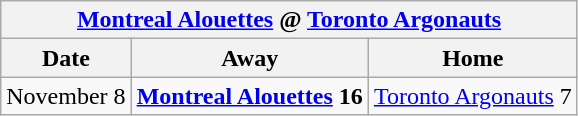<table class="wikitable">
<tr>
<th colspan="3"><a href='#'>Montreal Alouettes</a> @ <a href='#'>Toronto Argonauts</a></th>
</tr>
<tr>
<th>Date</th>
<th>Away</th>
<th>Home</th>
</tr>
<tr>
<td>November 8</td>
<td><strong><a href='#'>Montreal Alouettes</a> 16</strong></td>
<td><a href='#'>Toronto Argonauts</a> 7</td>
</tr>
</table>
